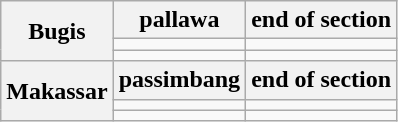<table class="wikitable">
<tr>
<th rowspan=3 style="text-align: center">Bugis</th>
<th>pallawa</th>
<th>end of section</th>
</tr>
<tr>
<td style="text-align: center;"></td>
<td style="text-align: center;"></td>
</tr>
<tr>
<td style="text-align: center"></td>
<td style="text-align: center"></td>
</tr>
<tr>
<th rowspan=3 style="text-align: center">Makassar</th>
<th>passimbang</th>
<th>end of section</th>
</tr>
<tr>
<td style="text-align: center;"></td>
<td style="text-align: center;"></td>
</tr>
<tr>
<td style="text-align: center"></td>
<td style="text-align: center"></td>
</tr>
</table>
